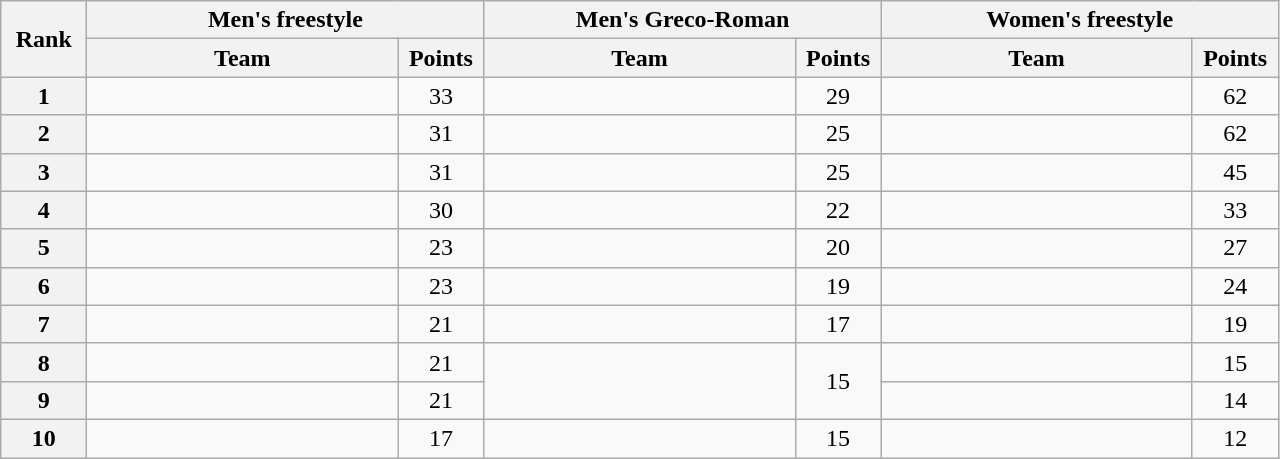<table class="wikitable" style="text-align:center;">
<tr>
<th width=50 rowspan="2">Rank</th>
<th colspan="2">Men's freestyle</th>
<th colspan="2">Men's Greco-Roman</th>
<th colspan="2">Women's freestyle</th>
</tr>
<tr>
<th width=200>Team</th>
<th width=50>Points</th>
<th width=200>Team</th>
<th width=50>Points</th>
<th width=200>Team</th>
<th width=50>Points</th>
</tr>
<tr>
<th>1</th>
<td align=left></td>
<td>33</td>
<td align=left></td>
<td>29</td>
<td align=left></td>
<td>62</td>
</tr>
<tr>
<th>2</th>
<td align=left></td>
<td>31</td>
<td align=left></td>
<td>25</td>
<td align=left></td>
<td>62</td>
</tr>
<tr>
<th>3</th>
<td align=left></td>
<td>31</td>
<td align=left></td>
<td>25</td>
<td align=left></td>
<td>45</td>
</tr>
<tr>
<th>4</th>
<td align=left></td>
<td>30</td>
<td align=left></td>
<td>22</td>
<td align=left></td>
<td>33</td>
</tr>
<tr>
<th>5</th>
<td align=left></td>
<td>23</td>
<td align=left></td>
<td>20</td>
<td align=left></td>
<td>27</td>
</tr>
<tr>
<th>6</th>
<td align=left></td>
<td>23</td>
<td align=left></td>
<td>19</td>
<td align=left></td>
<td>24</td>
</tr>
<tr>
<th>7</th>
<td align=left></td>
<td>21</td>
<td align=left></td>
<td>17</td>
<td align=left></td>
<td>19</td>
</tr>
<tr>
<th>8</th>
<td align=left></td>
<td>21</td>
<td rowspan=2 align=left><br></td>
<td rowspan=2>15</td>
<td align=left></td>
<td>15</td>
</tr>
<tr>
<th>9</th>
<td align=left></td>
<td>21</td>
<td align=left></td>
<td>14</td>
</tr>
<tr>
<th>10</th>
<td align=left></td>
<td>17</td>
<td align=left></td>
<td>15</td>
<td align=left></td>
<td>12</td>
</tr>
</table>
